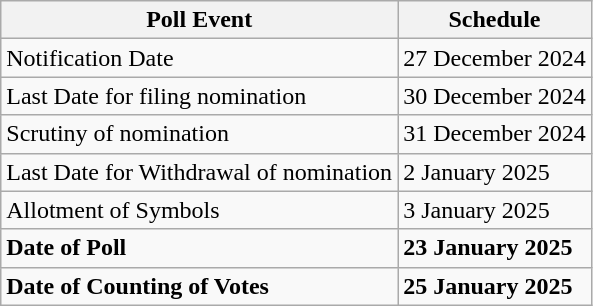<table class="wikitable">
<tr>
<th>Poll Event</th>
<th>Schedule</th>
</tr>
<tr>
<td>Notification Date</td>
<td>27 December 2024</td>
</tr>
<tr>
<td>Last Date for filing nomination</td>
<td>30 December 2024</td>
</tr>
<tr>
<td>Scrutiny of nomination</td>
<td>31 December 2024</td>
</tr>
<tr>
<td>Last Date for Withdrawal of nomination</td>
<td>2 January 2025</td>
</tr>
<tr>
<td>Allotment of Symbols</td>
<td>3 January 2025</td>
</tr>
<tr>
<td><strong>Date of Poll</strong></td>
<td><strong>23 January 2025</strong></td>
</tr>
<tr>
<td><strong>Date of Counting of Votes</strong></td>
<td><strong>25 January 2025</strong></td>
</tr>
</table>
